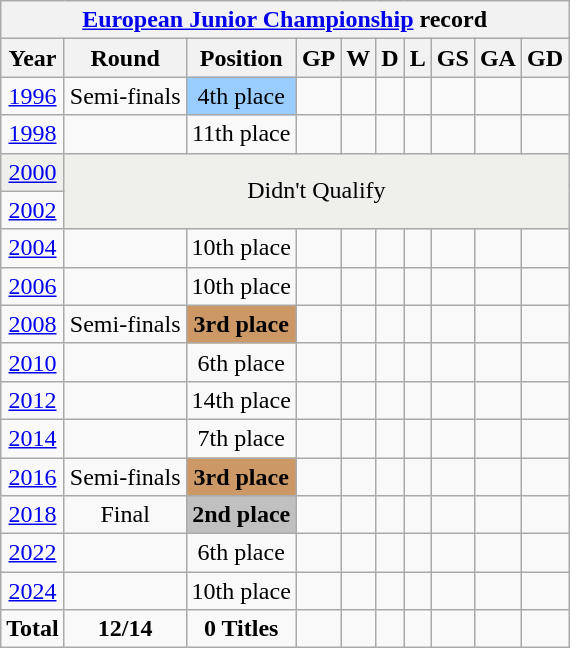<table class="wikitable" style="text-align: center;">
<tr>
<th colspan=10><a href='#'>European Junior Championship</a> record</th>
</tr>
<tr>
<th>Year</th>
<th>Round</th>
<th>Position</th>
<th>GP</th>
<th>W</th>
<th>D</th>
<th>L</th>
<th>GS</th>
<th>GA</th>
<th>GD</th>
</tr>
<tr bgcolor=>
<td> <a href='#'>1996</a></td>
<td rowspan="1">Semi-finals</td>
<td bgcolor=9acdff>4th place</td>
<td></td>
<td></td>
<td></td>
<td></td>
<td></td>
<td></td>
<td></td>
</tr>
<tr bgcolor=>
<td> <a href='#'>1998</a></td>
<td></td>
<td>11th place</td>
<td></td>
<td></td>
<td></td>
<td></td>
<td></td>
<td></td>
<td></td>
</tr>
<tr bgcolor=efefec>
<td> <a href='#'>2000</a></td>
<td colspan="9" rowspan="2">Didn't Qualify</td>
</tr>
<tr>
<td> <a href='#'>2002</a></td>
</tr>
<tr>
<td> <a href='#'>2004</a></td>
<td></td>
<td>10th place</td>
<td></td>
<td></td>
<td></td>
<td></td>
<td></td>
<td></td>
</tr>
<tr bgcolor=>
<td> <a href='#'>2006</a></td>
<td rowspan="1"></td>
<td>10th place</td>
<td></td>
<td></td>
<td></td>
<td></td>
<td></td>
<td></td>
<td></td>
</tr>
<tr bgcolor=>
<td> <a href='#'>2008</a></td>
<td>Semi-finals</td>
<td bgcolor="#cc9966"><strong>3rd place </strong></td>
<td></td>
<td></td>
<td></td>
<td></td>
<td></td>
<td></td>
<td></td>
</tr>
<tr bgcolor=>
<td> <a href='#'>2010</a></td>
<td></td>
<td>6th place</td>
<td></td>
<td></td>
<td></td>
<td></td>
<td></td>
<td></td>
<td></td>
</tr>
<tr bgcolor="">
<td> <a href='#'>2012</a></td>
<td></td>
<td>14th place</td>
<td></td>
<td></td>
<td></td>
<td></td>
<td></td>
<td></td>
<td></td>
</tr>
<tr bgcolor=>
<td> <a href='#'>2014</a></td>
<td></td>
<td>7th place</td>
<td></td>
<td></td>
<td></td>
<td></td>
<td></td>
<td></td>
<td></td>
</tr>
<tr bgcolor=>
<td> <a href='#'>2016</a></td>
<td>Semi-finals</td>
<td bgcolor="#cc9966"><strong>3rd place </strong></td>
<td></td>
<td></td>
<td></td>
<td></td>
<td></td>
<td></td>
<td></td>
</tr>
<tr>
<td> <a href='#'>2018</a></td>
<td>Final</td>
<td bgcolor="silver"><strong>2nd place </strong></td>
<td></td>
<td></td>
<td></td>
<td></td>
<td></td>
<td></td>
<td></td>
</tr>
<tr>
<td> <a href='#'>2022</a></td>
<td></td>
<td>6th place</td>
<td></td>
<td></td>
<td></td>
<td></td>
<td></td>
<td></td>
<td></td>
</tr>
<tr>
<td> <a href='#'>2024</a></td>
<td></td>
<td>10th place</td>
<td></td>
<td></td>
<td></td>
<td></td>
<td></td>
<td></td>
<td></td>
</tr>
<tr>
<td><strong>Total</strong></td>
<td><strong>12/14</strong></td>
<td><strong>0 Titles</strong></td>
<td></td>
<td></td>
<td></td>
<td></td>
<td></td>
<td></td>
<td></td>
</tr>
</table>
